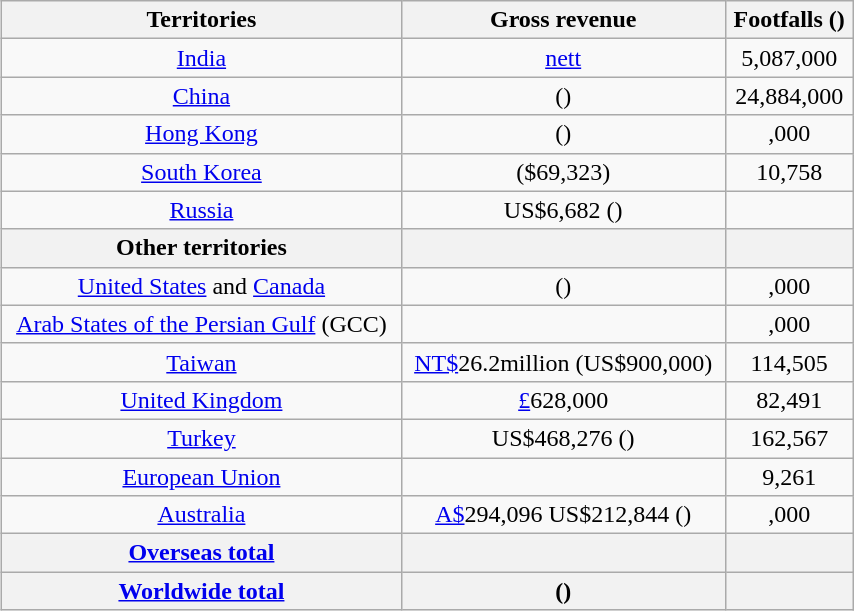<table class="wikitable sortable"  style="float:right; width:45%; text-align:center;">
<tr>
<th>Territories</th>
<th>Gross revenue</th>
<th>Footfalls ()</th>
</tr>
<tr>
<td><a href='#'>India</a></td>
<td>   <a href='#'>nett</a></td>
<td>5,087,000</td>
</tr>
<tr>
<td><a href='#'>China</a></td>
<td> ()</td>
<td>24,884,000</td>
</tr>
<tr>
<td><a href='#'>Hong Kong</a></td>
<td>   ()</td>
<td>,000</td>
</tr>
<tr>
<td><a href='#'>South Korea</a></td>
<td> ($69,323)</td>
<td>10,758</td>
</tr>
<tr>
<td><a href='#'>Russia</a></td>
<td>US$6,682 ()</td>
<td></td>
</tr>
<tr>
<th>Other territories</th>
<th></th>
<th></th>
</tr>
<tr>
<td><a href='#'>United States</a> and <a href='#'>Canada</a></td>
<td> ()</td>
<td>,000</td>
</tr>
<tr>
<td><a href='#'>Arab States of the Persian Gulf</a> (GCC)</td>
<td></td>
<td>,000</td>
</tr>
<tr>
<td><a href='#'>Taiwan</a></td>
<td><a href='#'>NT$</a>26.2million   (US$900,000)</td>
<td>114,505</td>
</tr>
<tr>
<td><a href='#'>United Kingdom</a></td>
<td><a href='#'>£</a>628,000  </td>
<td>82,491</td>
</tr>
<tr>
<td><a href='#'>Turkey</a></td>
<td>US$468,276 ()</td>
<td>162,567</td>
</tr>
<tr>
<td><a href='#'>European Union</a></td>
<td></td>
<td>9,261</td>
</tr>
<tr>
<td><a href='#'>Australia</a></td>
<td><a href='#'>A$</a>294,096  US$212,844 ()</td>
<td>,000</td>
</tr>
<tr>
<th><a href='#'>Overseas total</a></th>
<th></th>
<th></th>
</tr>
<tr>
<th><a href='#'>Worldwide total</a></th>
<th> ()</th>
<th></th>
</tr>
</table>
